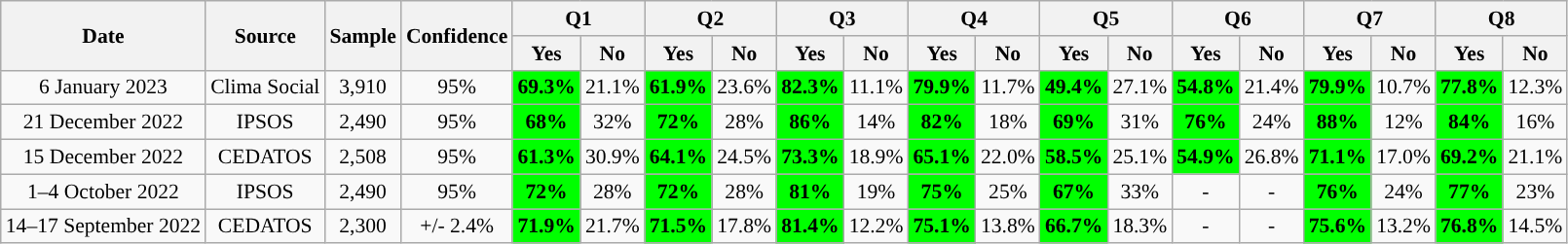<table class="wikitable" style="font-size: 90%; text-align:center">
<tr>
<th rowspan="2">Date</th>
<th rowspan="2">Source</th>
<th rowspan="2">Sample</th>
<th rowspan="2">Confidence</th>
<th colspan="2">Q1</th>
<th colspan="2">Q2</th>
<th colspan="2">Q3</th>
<th colspan="2">Q4</th>
<th colspan="2">Q5</th>
<th colspan="2">Q6</th>
<th colspan="2">Q7</th>
<th colspan="2">Q8</th>
</tr>
<tr>
<th>Yes</th>
<th>No</th>
<th>Yes</th>
<th>No</th>
<th>Yes</th>
<th>No</th>
<th>Yes</th>
<th>No</th>
<th>Yes</th>
<th>No</th>
<th>Yes</th>
<th>No</th>
<th>Yes</th>
<th>No</th>
<th>Yes</th>
<th>No</th>
</tr>
<tr>
<td>6 January 2023</td>
<td>Clima Social</td>
<td>3,910</td>
<td>95%</td>
<td bgcolor=lime><strong>69.3%</strong></td>
<td>21.1%</td>
<td bgcolor=lime><strong>61.9%</strong></td>
<td>23.6%</td>
<td bgcolor=lime><strong>82.3%</strong></td>
<td>11.1%</td>
<td bgcolor=lime><strong>79.9%</strong></td>
<td>11.7%</td>
<td bgcolor=lime><strong>49.4%</strong></td>
<td>27.1%</td>
<td bgcolor=lime><strong>54.8%</strong></td>
<td>21.4%</td>
<td bgcolor=lime><strong>79.9%</strong></td>
<td>10.7%</td>
<td bgcolor=lime><strong>77.8%</strong></td>
<td>12.3%</td>
</tr>
<tr>
<td>21 December 2022</td>
<td>IPSOS</td>
<td>2,490</td>
<td>95%</td>
<td bgcolor=lime><strong>68%</strong></td>
<td>32%</td>
<td bgcolor=lime><strong>72%</strong></td>
<td>28%</td>
<td bgcolor=lime><strong>86%</strong></td>
<td>14%</td>
<td bgcolor=lime><strong>82%</strong></td>
<td>18%</td>
<td bgcolor=lime><strong>69%</strong></td>
<td>31%</td>
<td bgcolor=lime><strong>76%</strong></td>
<td>24%</td>
<td bgcolor=lime><strong>88%</strong></td>
<td>12%</td>
<td bgcolor=lime><strong>84%</strong></td>
<td>16%</td>
</tr>
<tr>
<td>15 December 2022</td>
<td>CEDATOS</td>
<td>2,508</td>
<td>95%</td>
<td bgcolor=lime><strong>61.3%</strong></td>
<td>30.9%</td>
<td bgcolor=lime><strong>64.1%</strong></td>
<td>24.5%</td>
<td bgcolor=lime><strong>73.3%</strong></td>
<td>18.9%</td>
<td bgcolor=lime><strong>65.1%</strong></td>
<td>22.0%</td>
<td bgcolor=lime><strong>58.5%</strong></td>
<td>25.1%</td>
<td bgcolor=lime><strong>54.9%</strong></td>
<td>26.8%</td>
<td bgcolor=lime><strong>71.1%</strong></td>
<td>17.0%</td>
<td bgcolor=lime><strong>69.2%</strong></td>
<td>21.1%</td>
</tr>
<tr>
<td>1–4 October 2022</td>
<td>IPSOS</td>
<td>2,490</td>
<td>95%</td>
<td bgcolor=lime><strong>72%</strong></td>
<td>28%</td>
<td bgcolor=lime><strong>72%</strong></td>
<td>28%</td>
<td bgcolor=lime><strong>81%</strong></td>
<td>19%</td>
<td bgcolor=lime><strong>75%</strong></td>
<td>25%</td>
<td bgcolor=lime><strong>67%</strong></td>
<td>33%</td>
<td align="center">-</td>
<td>-</td>
<td bgcolor=lime><strong>76%</strong></td>
<td>24%</td>
<td bgcolor=lime><strong>77%</strong></td>
<td>23%</td>
</tr>
<tr>
<td>14–17 September 2022</td>
<td>CEDATOS</td>
<td>2,300</td>
<td>+/- 2.4%</td>
<td bgcolor=lime><strong>71.9%</strong></td>
<td>21.7%</td>
<td bgcolor=lime><strong>71.5%</strong></td>
<td>17.8%</td>
<td bgcolor=lime><strong>81.4%</strong></td>
<td>12.2%</td>
<td bgcolor=lime><strong>75.1%</strong></td>
<td>13.8%</td>
<td bgcolor=lime><strong>66.7%</strong></td>
<td>18.3%</td>
<td>-</td>
<td>-</td>
<td bgcolor=lime><strong>75.6%</strong></td>
<td>13.2%</td>
<td bgcolor=lime><strong>76.8%</strong></td>
<td>14.5%</td>
</tr>
</table>
